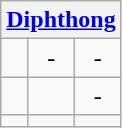<table class="wikitable" style="text-align:center;">
<tr>
<th colspan="3"><a href='#'>Diphthong</a></th>
</tr>
<tr>
<td></td>
<td>-</td>
<td>-</td>
</tr>
<tr>
<td></td>
<td></td>
<td>-</td>
</tr>
<tr>
<td></td>
<td></td>
<td></td>
</tr>
</table>
